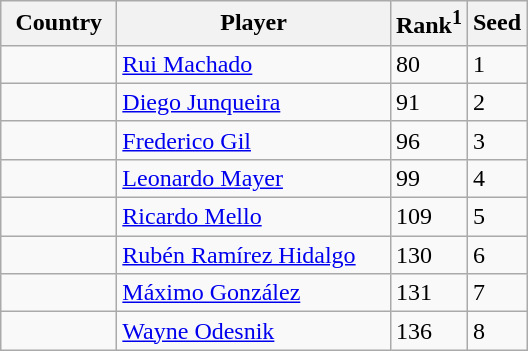<table class="sortable wikitable">
<tr>
<th width="70">Country</th>
<th width="175">Player</th>
<th>Rank<sup>1</sup></th>
<th>Seed</th>
</tr>
<tr>
<td></td>
<td><a href='#'>Rui Machado</a></td>
<td>80</td>
<td>1</td>
</tr>
<tr>
<td></td>
<td><a href='#'>Diego Junqueira</a></td>
<td>91</td>
<td>2</td>
</tr>
<tr>
<td></td>
<td><a href='#'>Frederico Gil</a></td>
<td>96</td>
<td>3</td>
</tr>
<tr>
<td></td>
<td><a href='#'>Leonardo Mayer</a></td>
<td>99</td>
<td>4</td>
</tr>
<tr>
<td></td>
<td><a href='#'>Ricardo Mello</a></td>
<td>109</td>
<td>5</td>
</tr>
<tr>
<td></td>
<td><a href='#'>Rubén Ramírez Hidalgo</a></td>
<td>130</td>
<td>6</td>
</tr>
<tr>
<td></td>
<td><a href='#'>Máximo González</a></td>
<td>131</td>
<td>7</td>
</tr>
<tr>
<td></td>
<td><a href='#'>Wayne Odesnik</a></td>
<td>136</td>
<td>8</td>
</tr>
</table>
